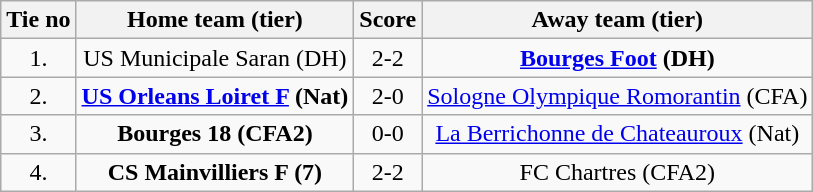<table class="wikitable" style="text-align: center">
<tr>
<th>Tie no</th>
<th>Home team (tier)</th>
<th>Score</th>
<th>Away team (tier)</th>
</tr>
<tr>
<td>1.</td>
<td>US Municipale Saran (DH)</td>
<td>2-2 </td>
<td><strong><a href='#'>Bourges Foot</a> (DH)</strong></td>
</tr>
<tr>
<td>2.</td>
<td><strong><a href='#'>US Orleans Loiret F</a> (Nat)</strong></td>
<td>2-0 </td>
<td><a href='#'>Sologne Olympique Romorantin</a> (CFA)</td>
</tr>
<tr>
<td>3.</td>
<td><strong>Bourges 18 (CFA2)</strong></td>
<td>0-0 </td>
<td><a href='#'>La Berrichonne de Chateauroux</a> (Nat)</td>
</tr>
<tr>
<td>4.</td>
<td><strong>CS Mainvilliers F (7)</strong></td>
<td>2-2 </td>
<td>FC Chartres (CFA2)</td>
</tr>
</table>
